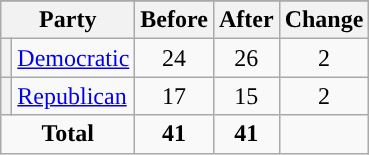<table class="wikitable" style="text-align:center;">
<tr>
</tr>
<tr>
<th colspan=2>Party</th>
<th>Before</th>
<th>After</th>
<th>Change</th>
</tr>
<tr>
<th style="background-color:"></th>
<td style="text-align:left;"><a href='#'>Democratic</a></td>
<td>24</td>
<td>26</td>
<td> 2</td>
</tr>
<tr>
<th style="background-color:"></th>
<td style="text-align:left;"><a href='#'>Republican</a></td>
<td>17</td>
<td>15</td>
<td> 2</td>
</tr>
<tr>
<td colspan=2><strong>Total</strong></td>
<td><strong>41</strong></td>
<td><strong>41</strong></td>
<td></td>
</tr>
</table>
